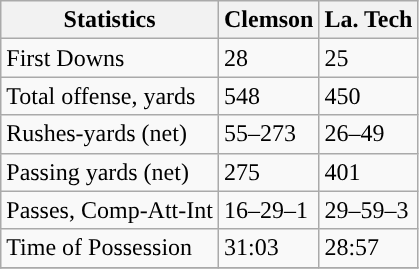<table class="wikitable">
<tr>
<th>Statistics</th>
<th>Clemson</th>
<th>La. Tech</th>
</tr>
<tr>
<td>First Downs</td>
<td>28</td>
<td>25</td>
</tr>
<tr>
<td>Total offense, yards</td>
<td>548</td>
<td>450</td>
</tr>
<tr>
<td>Rushes-yards (net)</td>
<td>55–273</td>
<td>26–49</td>
</tr>
<tr>
<td>Passing yards (net)</td>
<td>275</td>
<td>401</td>
</tr>
<tr>
<td>Passes, Comp-Att-Int</td>
<td>16–29–1</td>
<td>29–59–3</td>
</tr>
<tr>
<td>Time of Possession</td>
<td>31:03</td>
<td>28:57</td>
</tr>
<tr>
</tr>
</table>
